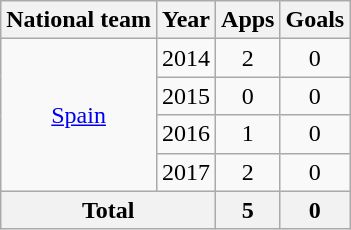<table class="wikitable" style="text-align:center">
<tr>
<th>National team</th>
<th>Year</th>
<th>Apps</th>
<th>Goals</th>
</tr>
<tr>
<td rowspan="4"><a href='#'>Spain</a></td>
<td>2014</td>
<td>2</td>
<td>0</td>
</tr>
<tr>
<td>2015</td>
<td>0</td>
<td>0</td>
</tr>
<tr>
<td>2016</td>
<td>1</td>
<td>0</td>
</tr>
<tr>
<td>2017</td>
<td>2</td>
<td>0</td>
</tr>
<tr>
<th colspan="2">Total</th>
<th>5</th>
<th>0</th>
</tr>
</table>
